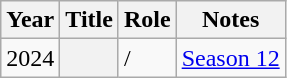<table class="wikitable plainrowheaders">
<tr>
<th scope="col">Year</th>
<th scope="col">Title</th>
<th scope="col">Role</th>
<th scope="col" class="unsortable">Notes</th>
</tr>
<tr>
<td>2024</td>
<th scope="row"><em></em></th>
<td> / </td>
<td><a href='#'>Season 12</a> </td>
</tr>
</table>
